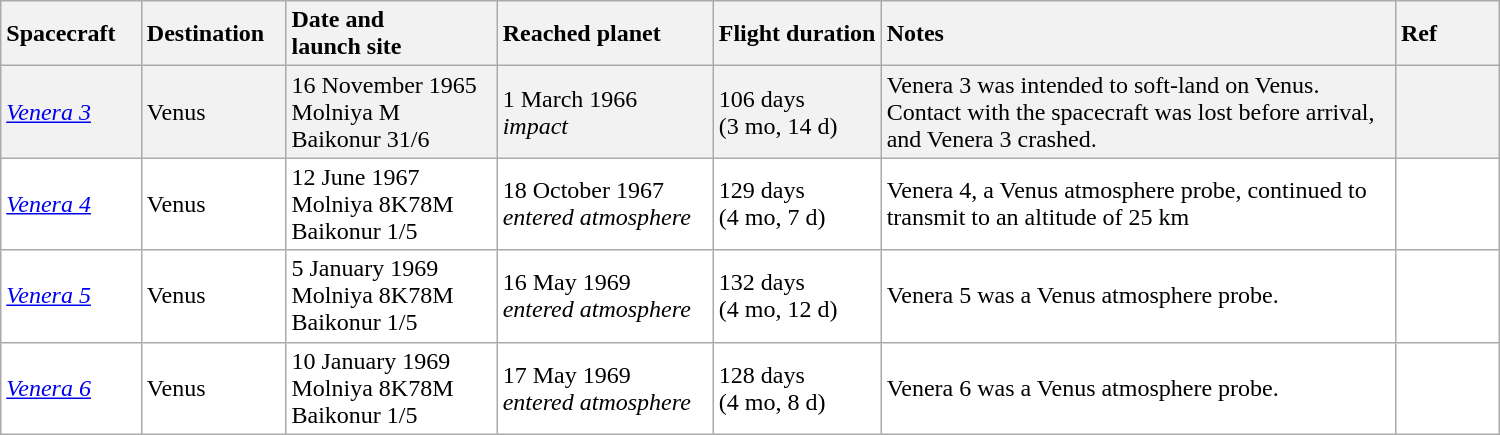<table class="wikitable"  style="width:1000px; background:white;">
<tr>
<th style="text-align:left; width:100px;">Spacecraft</th>
<th style="text-align:left; width:100px;">Destination</th>
<th style="text-align:left; width:200px;">Date and<br>launch site</th>
<th style="text-align:left; width:200px;">Reached planet</th>
<th style="text-align:left; width:150px;">Flight duration</th>
<th style="text-align:left; width:600px;">Notes</th>
<th style="text-align:left; width:100px;">Ref</th>
</tr>
<tr style="background:#F2F2F2">
<td><em><a href='#'>Venera 3</a></em></td>
<td>Venus</td>
<td>16 November 1965<br>Molniya M<br>Baikonur 31/6</td>
<td>1 March 1966<br><em>impact</em></td>
<td>106 days<br>(3 mo, 14 d)</td>
<td>Venera 3 was intended to soft-land on Venus. Contact with the spacecraft was lost before arrival, and Venera 3 crashed.</td>
<td></td>
</tr>
<tr>
<td><em><a href='#'>Venera 4</a></em></td>
<td>Venus</td>
<td>12 June 1967<br>Molniya 8K78M<br>Baikonur 1/5</td>
<td>18 October 1967<br><em>entered atmosphere</em></td>
<td>129 days<br>(4 mo, 7 d)</td>
<td>Venera 4, a Venus atmosphere probe, continued to transmit to an altitude of 25 km</td>
<td></td>
</tr>
<tr>
<td><em><a href='#'>Venera 5</a></em></td>
<td>Venus</td>
<td>5 January 1969<br> Molniya 8K78M<br>Baikonur 1/5</td>
<td>16 May 1969<br><em>entered atmosphere</em></td>
<td>132 days<br>(4 mo, 12 d)</td>
<td>Venera 5 was a Venus atmosphere probe.</td>
<td></td>
</tr>
<tr>
<td><em><a href='#'>Venera 6</a></em></td>
<td>Venus</td>
<td>10 January 1969<br>Molniya 8K78M<br>Baikonur 1/5</td>
<td>17 May 1969<br><em>entered atmosphere</em></td>
<td>128 days<br>(4 mo, 8 d)</td>
<td>Venera 6 was a Venus atmosphere probe.</td>
<td></td>
</tr>
</table>
